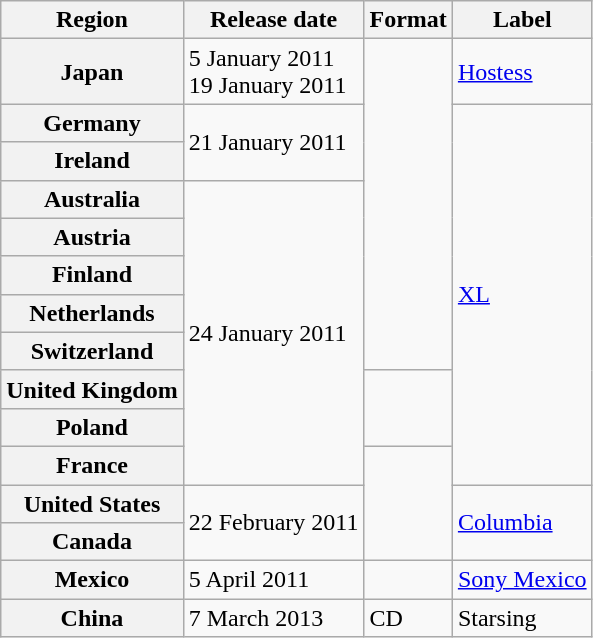<table class="wikitable plainrowheaders">
<tr>
<th scope="col">Region</th>
<th scope="col">Release date</th>
<th scope="col">Format</th>
<th scope="col">Label</th>
</tr>
<tr>
<th scope="row">Japan</th>
<td>5 January 2011<br>19 January 2011</td>
<td rowspan="8"></td>
<td><a href='#'>Hostess</a></td>
</tr>
<tr>
<th scope="row">Germany</th>
<td rowspan="2">21 January 2011</td>
<td rowspan="10"><a href='#'>XL</a></td>
</tr>
<tr>
<th scope="row">Ireland</th>
</tr>
<tr>
<th scope="row">Australia</th>
<td rowspan="8">24 January 2011</td>
</tr>
<tr>
<th scope="row">Austria</th>
</tr>
<tr>
<th scope="row">Finland</th>
</tr>
<tr>
<th scope="row">Netherlands</th>
</tr>
<tr>
<th scope="row">Switzerland</th>
</tr>
<tr>
<th scope="row">United Kingdom</th>
<td rowspan="2"></td>
</tr>
<tr>
<th scope="row">Poland</th>
</tr>
<tr>
<th scope="row">France</th>
<td rowspan="3"></td>
</tr>
<tr>
<th scope="row">United States</th>
<td rowspan="2">22 February 2011</td>
<td rowspan="2"><a href='#'>Columbia</a></td>
</tr>
<tr>
<th scope="row">Canada</th>
</tr>
<tr>
<th scope="row">Mexico</th>
<td>5 April 2011</td>
<td></td>
<td><a href='#'>Sony Mexico</a></td>
</tr>
<tr>
<th scope="row">China</th>
<td>7 March 2013</td>
<td>CD</td>
<td>Starsing</td>
</tr>
</table>
